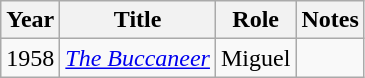<table class="wikitable">
<tr>
<th>Year</th>
<th>Title</th>
<th>Role</th>
<th>Notes</th>
</tr>
<tr>
<td>1958</td>
<td><em><a href='#'>The Buccaneer</a></em></td>
<td>Miguel</td>
<td></td>
</tr>
</table>
